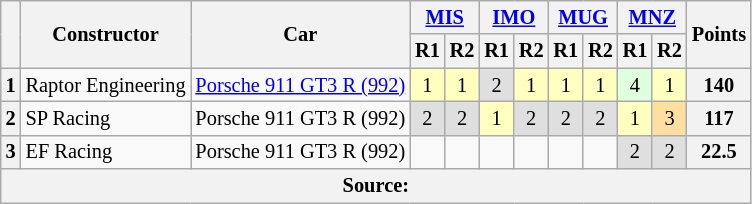<table class="wikitable" style="font-size:85%; text-align:center;">
<tr>
<th rowspan="2"></th>
<th rowspan="2">Constructor</th>
<th rowspan="2">Car</th>
<th colspan="2"><a href='#'>MIS</a><br></th>
<th colspan="2"><a href='#'>IMO</a><br></th>
<th colspan="2"><a href='#'>MUG</a><br></th>
<th colspan="2"><a href='#'>MNZ</a><br></th>
<th rowspan="2">Points</th>
</tr>
<tr>
<th>R1</th>
<th>R2</th>
<th>R1</th>
<th>R2</th>
<th>R1</th>
<th>R2</th>
<th>R1</th>
<th>R2</th>
</tr>
<tr>
<th>1</th>
<td style="text-align:left"> Raptor Engineering</td>
<td style="text-align:left"><a href='#'>Porsche 911 GT3 R (992)</a></td>
<td style="background:#FFFFBF">1</td>
<td style="background:#FFFFBF">1</td>
<td style="background:#DFDFDF">2</td>
<td style="background:#FFFFBF">1</td>
<td style="background:#FFFFBF">1</td>
<td style="background:#FFFFBF">1</td>
<td style="background:#DFFFDF">4</td>
<td style="background:#FFFFBF">1</td>
<th>140</th>
</tr>
<tr>
<th>2</th>
<td style="text-align:left"> SP Racing</td>
<td style="text-align:left">Porsche 911 GT3 R (992)</td>
<td style="background:#DFDFDF">2</td>
<td style="background:#DFDFDF">2</td>
<td style="background:#FFFFBF">1</td>
<td style="background:#DFDFDF">2</td>
<td style="background:#DFDFDF">2</td>
<td style="background:#DFDFDF">2</td>
<td style="background:#FFFFBF">1</td>
<td style="background:#FFDF9F">3</td>
<th>117</th>
</tr>
<tr>
<th>3</th>
<td style="text-align:left"> EF Racing</td>
<td style="text-align:left">Porsche 911 GT3 R (992)</td>
<td style="background:#"></td>
<td style="background:#"></td>
<td style="background:#"></td>
<td style="background:#"></td>
<td style="background:#"></td>
<td style="background:#"></td>
<td style="background:#DFDFDF">2</td>
<td style="background:#DFDFDF">2</td>
<th>22.5</th>
</tr>
<tr>
<th colspan="12">Source:</th>
</tr>
</table>
